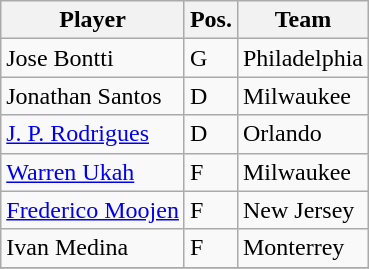<table class="wikitable">
<tr>
<th>Player</th>
<th>Pos.</th>
<th>Team</th>
</tr>
<tr>
<td>Jose Bontti</td>
<td>G</td>
<td>Philadelphia</td>
</tr>
<tr>
<td>Jonathan Santos</td>
<td>D</td>
<td>Milwaukee</td>
</tr>
<tr>
<td><a href='#'>J. P. Rodrigues</a></td>
<td>D</td>
<td>Orlando</td>
</tr>
<tr>
<td><a href='#'>Warren Ukah</a></td>
<td>F</td>
<td>Milwaukee</td>
</tr>
<tr>
<td><a href='#'>Frederico Moojen</a></td>
<td>F</td>
<td>New Jersey</td>
</tr>
<tr>
<td>Ivan Medina</td>
<td>F</td>
<td>Monterrey</td>
</tr>
<tr>
</tr>
</table>
